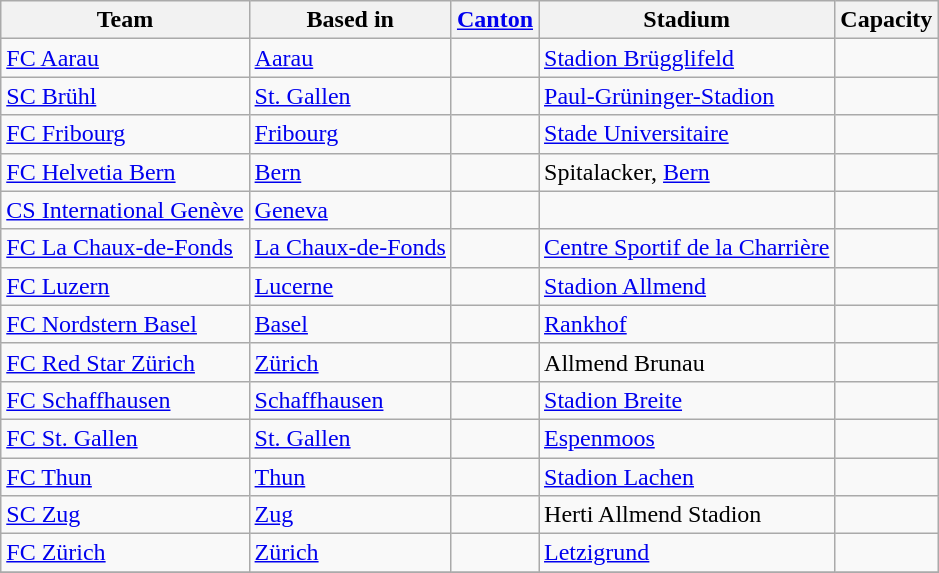<table class="wikitable sortable" style="text-align: left;">
<tr>
<th>Team</th>
<th>Based in</th>
<th><a href='#'>Canton</a></th>
<th>Stadium</th>
<th>Capacity</th>
</tr>
<tr>
<td><a href='#'>FC Aarau</a></td>
<td><a href='#'>Aarau</a></td>
<td></td>
<td><a href='#'>Stadion Brügglifeld</a></td>
<td></td>
</tr>
<tr>
<td><a href='#'>SC Brühl</a></td>
<td><a href='#'>St. Gallen</a></td>
<td></td>
<td><a href='#'>Paul-Grüninger-Stadion</a></td>
<td></td>
</tr>
<tr>
<td><a href='#'>FC Fribourg</a></td>
<td><a href='#'>Fribourg</a></td>
<td></td>
<td><a href='#'>Stade Universitaire</a></td>
<td></td>
</tr>
<tr>
<td><a href='#'>FC Helvetia Bern</a></td>
<td><a href='#'>Bern</a></td>
<td></td>
<td>Spitalacker, <a href='#'>Bern</a></td>
<td></td>
</tr>
<tr>
<td><a href='#'>CS International Genève</a></td>
<td><a href='#'>Geneva</a></td>
<td></td>
<td></td>
<td></td>
</tr>
<tr>
<td><a href='#'>FC La Chaux-de-Fonds</a></td>
<td><a href='#'>La Chaux-de-Fonds</a></td>
<td></td>
<td><a href='#'>Centre Sportif de la Charrière</a></td>
<td></td>
</tr>
<tr>
<td><a href='#'>FC Luzern</a></td>
<td><a href='#'>Lucerne</a></td>
<td></td>
<td><a href='#'>Stadion Allmend</a></td>
<td></td>
</tr>
<tr>
<td><a href='#'>FC Nordstern Basel</a></td>
<td><a href='#'>Basel</a></td>
<td></td>
<td><a href='#'>Rankhof</a></td>
<td></td>
</tr>
<tr>
<td><a href='#'>FC Red Star Zürich</a></td>
<td><a href='#'>Zürich</a></td>
<td></td>
<td>Allmend Brunau</td>
<td></td>
</tr>
<tr>
<td><a href='#'>FC Schaffhausen</a></td>
<td><a href='#'>Schaffhausen</a></td>
<td></td>
<td><a href='#'>Stadion Breite</a></td>
<td></td>
</tr>
<tr>
<td><a href='#'>FC St. Gallen</a></td>
<td><a href='#'>St. Gallen</a></td>
<td></td>
<td><a href='#'>Espenmoos</a></td>
<td></td>
</tr>
<tr>
<td><a href='#'>FC Thun</a></td>
<td><a href='#'>Thun</a></td>
<td></td>
<td><a href='#'>Stadion Lachen</a></td>
<td></td>
</tr>
<tr>
<td><a href='#'>SC Zug</a></td>
<td><a href='#'>Zug</a></td>
<td></td>
<td>Herti Allmend Stadion</td>
<td></td>
</tr>
<tr>
<td><a href='#'>FC Zürich</a></td>
<td><a href='#'>Zürich</a></td>
<td></td>
<td><a href='#'>Letzigrund</a></td>
<td></td>
</tr>
<tr>
</tr>
</table>
